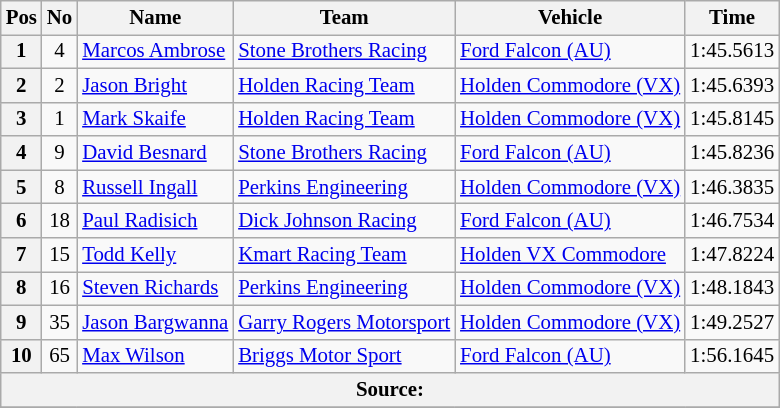<table class="wikitable" style="font-size: 87%;">
<tr>
<th>Pos</th>
<th>No</th>
<th>Name</th>
<th>Team</th>
<th>Vehicle</th>
<th>Time</th>
</tr>
<tr>
<th>1</th>
<td align=center>4</td>
<td> <a href='#'>Marcos Ambrose</a></td>
<td><a href='#'>Stone Brothers Racing</a></td>
<td><a href='#'>Ford Falcon (AU)</a></td>
<td>1:45.5613</td>
</tr>
<tr>
<th>2</th>
<td align=center>2</td>
<td> <a href='#'>Jason Bright</a></td>
<td><a href='#'>Holden Racing Team</a></td>
<td><a href='#'>Holden Commodore (VX)</a></td>
<td>1:45.6393</td>
</tr>
<tr>
<th>3</th>
<td align=center>1</td>
<td> <a href='#'>Mark Skaife</a></td>
<td><a href='#'>Holden Racing Team</a></td>
<td><a href='#'>Holden Commodore (VX)</a></td>
<td>1:45.8145</td>
</tr>
<tr>
<th>4</th>
<td align=center>9</td>
<td> <a href='#'>David Besnard</a></td>
<td><a href='#'>Stone Brothers Racing</a></td>
<td><a href='#'>Ford Falcon (AU)</a></td>
<td>1:45.8236</td>
</tr>
<tr>
<th>5</th>
<td align=center>8</td>
<td> <a href='#'>Russell Ingall</a></td>
<td><a href='#'>Perkins Engineering</a></td>
<td><a href='#'>Holden Commodore (VX)</a></td>
<td>1:46.3835</td>
</tr>
<tr>
<th>6</th>
<td align=center>18</td>
<td> <a href='#'>Paul Radisich</a></td>
<td><a href='#'>Dick Johnson Racing</a></td>
<td><a href='#'>Ford Falcon (AU)</a></td>
<td>1:46.7534</td>
</tr>
<tr>
<th>7</th>
<td align=center>15</td>
<td> <a href='#'>Todd Kelly</a></td>
<td><a href='#'>Kmart Racing Team</a></td>
<td><a href='#'>Holden VX Commodore</a></td>
<td>1:47.8224</td>
</tr>
<tr>
<th>8</th>
<td align=center>16</td>
<td> <a href='#'>Steven Richards</a></td>
<td><a href='#'>Perkins Engineering</a></td>
<td><a href='#'>Holden Commodore (VX)</a></td>
<td>1:48.1843</td>
</tr>
<tr>
<th>9</th>
<td align=center>35</td>
<td> <a href='#'>Jason Bargwanna</a></td>
<td><a href='#'>Garry Rogers Motorsport</a></td>
<td><a href='#'>Holden Commodore (VX)</a></td>
<td>1:49.2527</td>
</tr>
<tr>
<th>10</th>
<td align=center>65</td>
<td> <a href='#'>Max Wilson</a></td>
<td><a href='#'>Briggs Motor Sport</a></td>
<td><a href='#'>Ford Falcon (AU)</a></td>
<td>1:56.1645</td>
</tr>
<tr>
<th colspan=6>Source:</th>
</tr>
<tr>
</tr>
</table>
